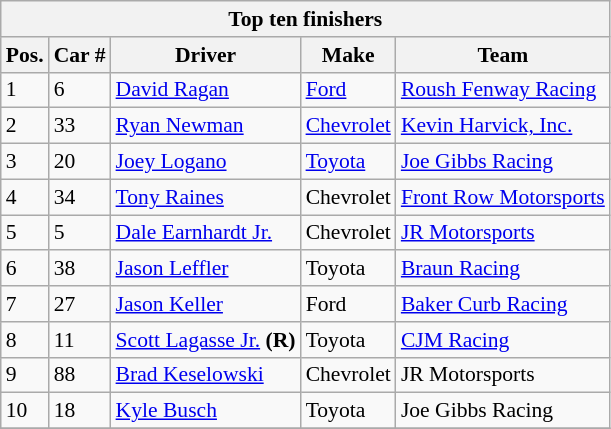<table class="wikitable" style="font-size: 90%;">
<tr>
<th colspan=9>Top ten finishers</th>
</tr>
<tr>
<th>Pos.</th>
<th>Car #</th>
<th>Driver</th>
<th>Make</th>
<th>Team</th>
</tr>
<tr>
<td>1</td>
<td>6</td>
<td><a href='#'>David Ragan</a></td>
<td><a href='#'>Ford</a></td>
<td><a href='#'>Roush Fenway Racing</a></td>
</tr>
<tr>
<td>2</td>
<td>33</td>
<td><a href='#'>Ryan Newman</a></td>
<td><a href='#'>Chevrolet</a></td>
<td><a href='#'>Kevin Harvick, Inc.</a></td>
</tr>
<tr>
<td>3</td>
<td>20</td>
<td><a href='#'>Joey Logano</a></td>
<td><a href='#'>Toyota</a></td>
<td><a href='#'>Joe Gibbs Racing</a></td>
</tr>
<tr>
<td>4</td>
<td>34</td>
<td><a href='#'>Tony Raines</a></td>
<td>Chevrolet</td>
<td><a href='#'>Front Row Motorsports</a></td>
</tr>
<tr>
<td>5</td>
<td>5</td>
<td><a href='#'>Dale Earnhardt Jr.</a></td>
<td>Chevrolet</td>
<td><a href='#'>JR Motorsports</a></td>
</tr>
<tr>
<td>6</td>
<td>38</td>
<td><a href='#'>Jason Leffler</a></td>
<td>Toyota</td>
<td><a href='#'>Braun Racing</a></td>
</tr>
<tr>
<td>7</td>
<td>27</td>
<td><a href='#'>Jason Keller</a></td>
<td>Ford</td>
<td><a href='#'>Baker Curb Racing</a></td>
</tr>
<tr>
<td>8</td>
<td>11</td>
<td><a href='#'>Scott Lagasse Jr.</a> <strong>(R)</strong></td>
<td>Toyota</td>
<td><a href='#'>CJM Racing</a></td>
</tr>
<tr>
<td>9</td>
<td>88</td>
<td><a href='#'>Brad Keselowski</a></td>
<td>Chevrolet</td>
<td>JR Motorsports</td>
</tr>
<tr>
<td>10</td>
<td>18</td>
<td><a href='#'>Kyle Busch</a></td>
<td>Toyota</td>
<td>Joe Gibbs Racing</td>
</tr>
<tr>
</tr>
</table>
